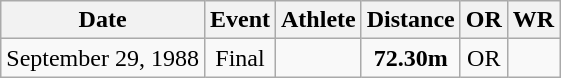<table class=wikitable style=text-align:center>
<tr>
<th>Date</th>
<th>Event</th>
<th>Athlete</th>
<th>Distance</th>
<th>OR</th>
<th>WR</th>
</tr>
<tr>
<td>September 29, 1988</td>
<td>Final</td>
<td align=left></td>
<td><strong>72.30m</strong></td>
<td>OR</td>
<td></td>
</tr>
</table>
